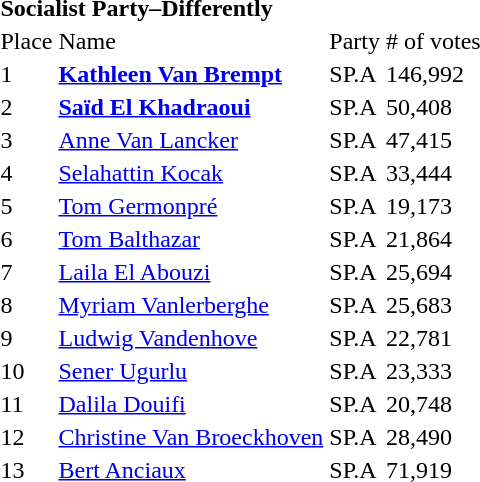<table>
<tr>
<td colspan=4><strong>Socialist Party–Differently</strong></td>
</tr>
<tr>
<td>Place</td>
<td>Name</td>
<td>Party</td>
<td># of votes</td>
</tr>
<tr>
<td>1</td>
<td><strong><a href='#'>Kathleen Van Brempt</a></strong></td>
<td>SP.A</td>
<td>146,992</td>
</tr>
<tr>
<td>2</td>
<td><strong><a href='#'>Saïd El Khadraoui</a></strong></td>
<td>SP.A</td>
<td>50,408</td>
</tr>
<tr>
<td>3</td>
<td><a href='#'>Anne Van Lancker</a></td>
<td>SP.A</td>
<td>47,415</td>
</tr>
<tr>
<td>4</td>
<td><a href='#'>Selahattin Kocak</a></td>
<td>SP.A</td>
<td>33,444</td>
</tr>
<tr>
<td>5</td>
<td><a href='#'>Tom Germonpré</a></td>
<td>SP.A</td>
<td>19,173</td>
</tr>
<tr>
<td>6</td>
<td><a href='#'>Tom Balthazar</a></td>
<td>SP.A</td>
<td>21,864</td>
</tr>
<tr>
<td>7</td>
<td><a href='#'>Laila El Abouzi</a></td>
<td>SP.A</td>
<td>25,694</td>
</tr>
<tr>
<td>8</td>
<td><a href='#'>Myriam Vanlerberghe</a></td>
<td>SP.A</td>
<td>25,683</td>
</tr>
<tr>
<td>9</td>
<td><a href='#'>Ludwig Vandenhove</a></td>
<td>SP.A</td>
<td>22,781</td>
</tr>
<tr>
<td>10</td>
<td><a href='#'>Sener Ugurlu</a></td>
<td>SP.A</td>
<td>23,333</td>
</tr>
<tr>
<td>11</td>
<td><a href='#'>Dalila Douifi</a></td>
<td>SP.A</td>
<td>20,748</td>
</tr>
<tr>
<td>12</td>
<td><a href='#'>Christine Van Broeckhoven</a></td>
<td>SP.A</td>
<td>28,490</td>
</tr>
<tr>
<td>13</td>
<td><a href='#'>Bert Anciaux</a></td>
<td>SP.A</td>
<td>71,919</td>
</tr>
</table>
